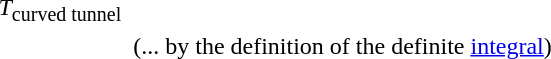<table>
<tr>
<td><em>T</em><sub>curved tunnel</sub></td>
<td></td>
</tr>
<tr>
<td></td>
<td></td>
<td>(... by the definition of the definite <a href='#'>integral</a>)</td>
</tr>
</table>
